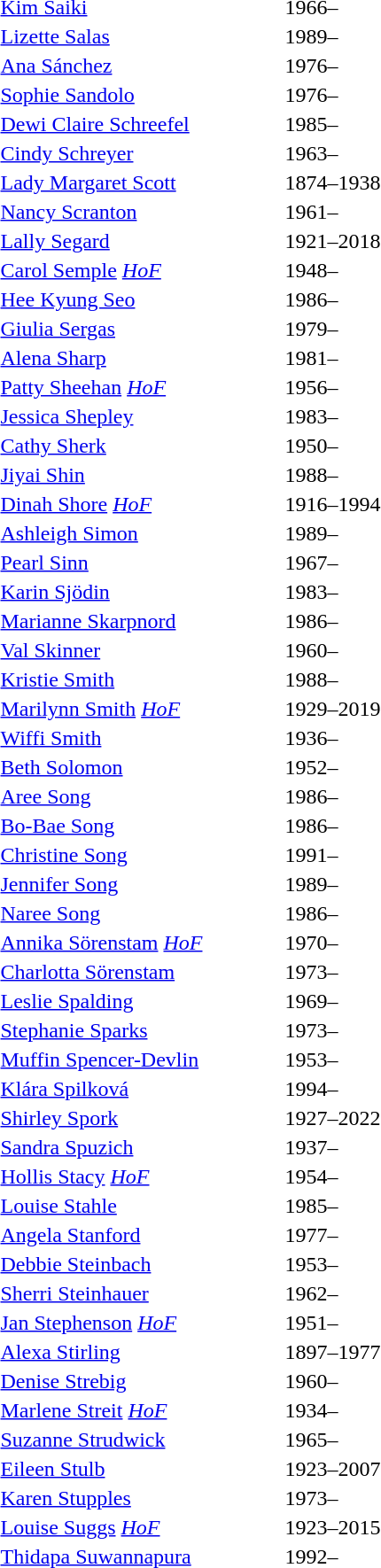<table>
<tr>
<td style="width:210px"> <a href='#'>Kim Saiki</a></td>
<td>1966–</td>
</tr>
<tr>
<td> <a href='#'>Lizette Salas</a></td>
<td>1989–</td>
</tr>
<tr>
<td> <a href='#'>Ana Sánchez</a></td>
<td>1976–</td>
</tr>
<tr>
<td> <a href='#'>Sophie Sandolo</a></td>
<td>1976–</td>
</tr>
<tr>
<td> <a href='#'>Dewi Claire Schreefel</a></td>
<td>1985–</td>
</tr>
<tr>
<td> <a href='#'>Cindy Schreyer</a></td>
<td>1963–</td>
</tr>
<tr>
<td> <a href='#'>Lady Margaret Scott</a></td>
<td>1874–1938</td>
</tr>
<tr>
<td> <a href='#'>Nancy Scranton</a></td>
<td>1961–</td>
</tr>
<tr>
<td> <a href='#'>Lally Segard</a></td>
<td>1921–2018</td>
</tr>
<tr>
<td> <a href='#'>Carol Semple</a> <em><a href='#'><span>HoF</span></a></em></td>
<td>1948–</td>
</tr>
<tr>
<td> <a href='#'>Hee Kyung Seo</a></td>
<td>1986–</td>
</tr>
<tr>
<td> <a href='#'>Giulia Sergas</a></td>
<td>1979–</td>
</tr>
<tr>
<td> <a href='#'>Alena Sharp</a></td>
<td>1981–</td>
</tr>
<tr>
<td> <a href='#'>Patty Sheehan</a> <em><a href='#'><span>HoF</span></a></em></td>
<td>1956–</td>
</tr>
<tr>
<td> <a href='#'>Jessica Shepley</a></td>
<td>1983–</td>
</tr>
<tr>
<td> <a href='#'>Cathy Sherk</a></td>
<td>1950–</td>
</tr>
<tr>
<td> <a href='#'>Jiyai Shin</a></td>
<td>1988–</td>
</tr>
<tr>
<td> <a href='#'>Dinah Shore</a> <em><a href='#'><span>HoF</span></a></em></td>
<td>1916–1994</td>
</tr>
<tr>
<td> <a href='#'>Ashleigh Simon</a></td>
<td>1989–</td>
</tr>
<tr>
<td>  <a href='#'>Pearl Sinn</a></td>
<td>1967–</td>
</tr>
<tr>
<td> <a href='#'>Karin Sjödin</a></td>
<td>1983–</td>
</tr>
<tr>
<td> <a href='#'>Marianne Skarpnord</a></td>
<td>1986–</td>
</tr>
<tr>
<td> <a href='#'>Val Skinner</a></td>
<td>1960–</td>
</tr>
<tr>
<td> <a href='#'>Kristie Smith</a></td>
<td>1988–</td>
</tr>
<tr>
<td> <a href='#'>Marilynn Smith</a> <em><a href='#'><span>HoF</span></a></em></td>
<td>1929–2019</td>
</tr>
<tr>
<td> <a href='#'>Wiffi Smith</a></td>
<td>1936–</td>
</tr>
<tr>
<td> <a href='#'>Beth Solomon</a></td>
<td>1952–</td>
</tr>
<tr>
<td>  <a href='#'>Aree Song</a></td>
<td>1986–</td>
</tr>
<tr>
<td> <a href='#'>Bo-Bae Song</a></td>
<td>1986–</td>
</tr>
<tr>
<td> <a href='#'>Christine Song</a></td>
<td>1991–</td>
</tr>
<tr>
<td>  <a href='#'>Jennifer Song</a></td>
<td>1989–</td>
</tr>
<tr>
<td>  <a href='#'>Naree Song</a></td>
<td>1986–</td>
</tr>
<tr>
<td>  <a href='#'>Annika Sörenstam</a> <em><a href='#'><span>HoF</span></a></em></td>
<td>1970–</td>
</tr>
<tr>
<td> <a href='#'>Charlotta Sörenstam</a></td>
<td>1973–</td>
</tr>
<tr>
<td> <a href='#'>Leslie Spalding</a></td>
<td>1969–</td>
</tr>
<tr>
<td> <a href='#'>Stephanie Sparks</a></td>
<td>1973–</td>
</tr>
<tr>
<td> <a href='#'>Muffin Spencer-Devlin</a></td>
<td>1953–</td>
</tr>
<tr>
<td> <a href='#'>Klára Spilková</a></td>
<td>1994–</td>
</tr>
<tr>
<td> <a href='#'>Shirley Spork</a></td>
<td>1927–2022</td>
</tr>
<tr>
<td> <a href='#'>Sandra Spuzich</a></td>
<td>1937–</td>
</tr>
<tr>
<td> <a href='#'>Hollis Stacy</a> <em><a href='#'><span>HoF</span></a></em></td>
<td>1954–</td>
</tr>
<tr>
<td> <a href='#'>Louise Stahle</a></td>
<td>1985–</td>
</tr>
<tr>
<td> <a href='#'>Angela Stanford</a></td>
<td>1977–</td>
</tr>
<tr>
<td> <a href='#'>Debbie Steinbach</a></td>
<td>1953–</td>
</tr>
<tr>
<td> <a href='#'>Sherri Steinhauer</a></td>
<td>1962–</td>
</tr>
<tr>
<td> <a href='#'>Jan Stephenson</a> <em><a href='#'><span>HoF</span></a></em></td>
<td>1951–</td>
</tr>
<tr>
<td>  <a href='#'>Alexa Stirling</a></td>
<td>1897–1977</td>
</tr>
<tr>
<td> <a href='#'>Denise Strebig</a></td>
<td>1960–</td>
</tr>
<tr>
<td> <a href='#'>Marlene Streit</a> <em><a href='#'><span>HoF</span></a></em></td>
<td>1934–</td>
</tr>
<tr>
<td> <a href='#'>Suzanne Strudwick</a></td>
<td>1965–</td>
</tr>
<tr>
<td> <a href='#'>Eileen Stulb</a></td>
<td>1923–2007</td>
</tr>
<tr>
<td> <a href='#'>Karen Stupples</a></td>
<td>1973–</td>
</tr>
<tr>
<td> <a href='#'>Louise Suggs</a> <em><a href='#'><span>HoF</span></a></em></td>
<td>1923–2015</td>
</tr>
<tr>
<td> <a href='#'>Thidapa Suwannapura</a></td>
<td>1992–</td>
</tr>
</table>
